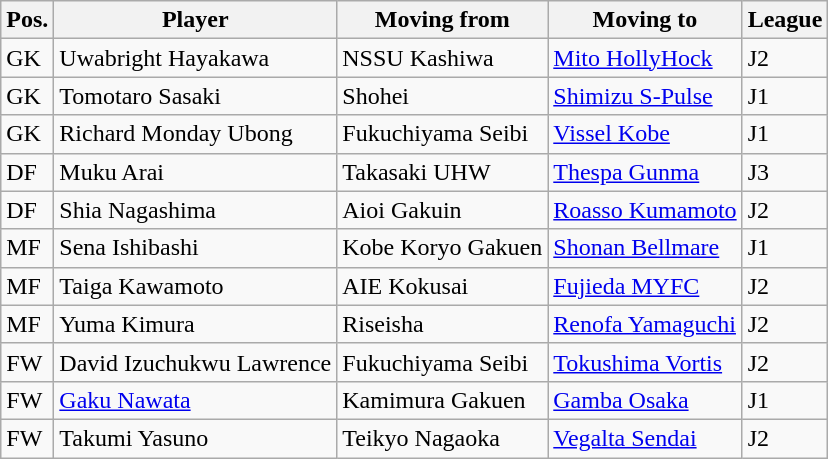<table class="wikitable sortable" style="text-align:left">
<tr>
<th>Pos.</th>
<th>Player</th>
<th>Moving from</th>
<th>Moving to</th>
<th>League</th>
</tr>
<tr>
<td>GK</td>
<td>Uwabright Hayakawa</td>
<td>NSSU Kashiwa</td>
<td><a href='#'>Mito HollyHock</a></td>
<td>J2</td>
</tr>
<tr>
<td>GK</td>
<td>Tomotaro Sasaki</td>
<td>Shohei</td>
<td><a href='#'>Shimizu S-Pulse</a></td>
<td>J1</td>
</tr>
<tr>
<td>GK</td>
<td>Richard Monday Ubong</td>
<td>Fukuchiyama Seibi</td>
<td><a href='#'>Vissel Kobe</a></td>
<td>J1</td>
</tr>
<tr>
<td>DF</td>
<td>Muku Arai</td>
<td>Takasaki UHW</td>
<td><a href='#'>Thespa Gunma</a></td>
<td>J3</td>
</tr>
<tr>
<td>DF</td>
<td>Shia Nagashima</td>
<td>Aioi Gakuin</td>
<td><a href='#'>Roasso Kumamoto</a></td>
<td>J2</td>
</tr>
<tr>
<td>MF</td>
<td>Sena Ishibashi</td>
<td>Kobe Koryo Gakuen</td>
<td><a href='#'>Shonan Bellmare</a></td>
<td>J1</td>
</tr>
<tr>
<td>MF</td>
<td>Taiga Kawamoto</td>
<td>AIE Kokusai</td>
<td><a href='#'>Fujieda MYFC</a></td>
<td>J2</td>
</tr>
<tr>
<td>MF</td>
<td>Yuma Kimura</td>
<td>Riseisha</td>
<td><a href='#'>Renofa Yamaguchi</a></td>
<td>J2</td>
</tr>
<tr>
<td>FW</td>
<td>David Izuchukwu Lawrence</td>
<td>Fukuchiyama Seibi</td>
<td><a href='#'>Tokushima Vortis</a></td>
<td>J2</td>
</tr>
<tr>
<td>FW</td>
<td><a href='#'>Gaku Nawata</a></td>
<td>Kamimura Gakuen</td>
<td><a href='#'>Gamba Osaka</a></td>
<td>J1</td>
</tr>
<tr>
<td>FW</td>
<td>Takumi Yasuno</td>
<td>Teikyo Nagaoka</td>
<td><a href='#'>Vegalta Sendai</a></td>
<td>J2</td>
</tr>
</table>
